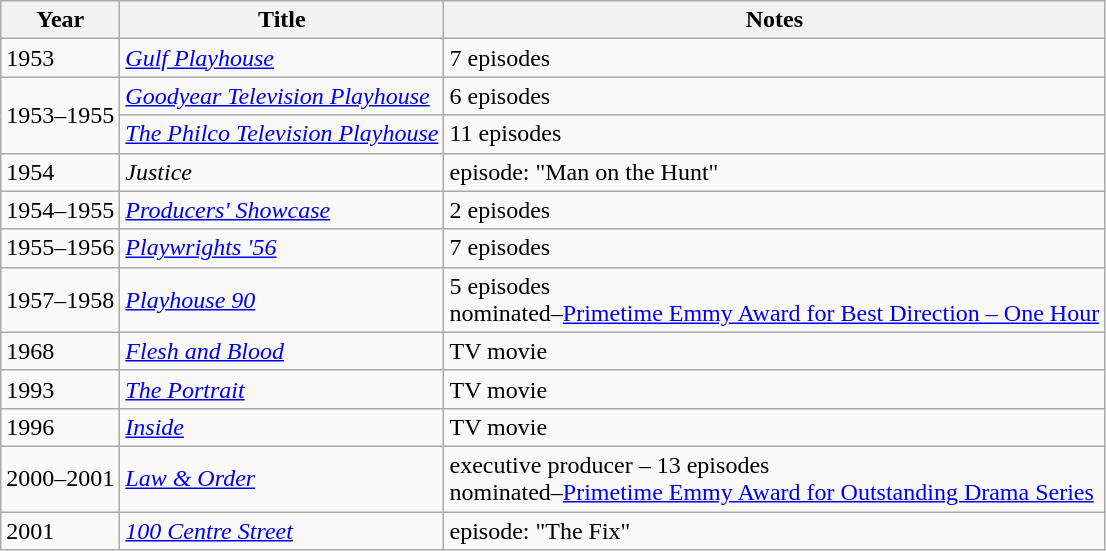<table class="wikitable sortable">
<tr>
<th>Year</th>
<th>Title</th>
<th class="unsortable">Notes</th>
</tr>
<tr>
<td>1953</td>
<td><em><a href='#'>Gulf Playhouse</a></em></td>
<td>7 episodes</td>
</tr>
<tr>
<td rowspan="2">1953–1955</td>
<td><em><a href='#'>Goodyear Television Playhouse</a></em></td>
<td>6 episodes</td>
</tr>
<tr>
<td><em><a href='#'>The Philco Television Playhouse</a></em></td>
<td>11 episodes</td>
</tr>
<tr>
<td>1954</td>
<td><em>Justice</em></td>
<td>episode: "Man on the Hunt"</td>
</tr>
<tr>
<td>1954–1955</td>
<td><em><a href='#'>Producers' Showcase</a></em></td>
<td>2 episodes</td>
</tr>
<tr>
<td>1955–1956</td>
<td><em><a href='#'>Playwrights '56</a></em></td>
<td>7 episodes</td>
</tr>
<tr>
<td>1957–1958</td>
<td><em><a href='#'>Playhouse 90</a></em></td>
<td>5 episodes <br> nominated–<a href='#'>Primetime Emmy Award for Best Direction – One Hour</a></td>
</tr>
<tr>
<td>1968</td>
<td><em><a href='#'>Flesh and Blood</a></em></td>
<td>TV movie</td>
</tr>
<tr>
<td>1993</td>
<td><em><a href='#'>The Portrait</a></em></td>
<td>TV movie</td>
</tr>
<tr>
<td>1996</td>
<td><em><a href='#'>Inside</a></em></td>
<td>TV movie</td>
</tr>
<tr>
<td>2000–2001</td>
<td><em><a href='#'>Law & Order</a></em></td>
<td>executive producer – 13 episodes <br> nominated–<a href='#'>Primetime Emmy Award for Outstanding Drama Series</a></td>
</tr>
<tr>
<td>2001</td>
<td><em><a href='#'>100 Centre Street</a></em></td>
<td>episode: "The Fix"</td>
</tr>
</table>
